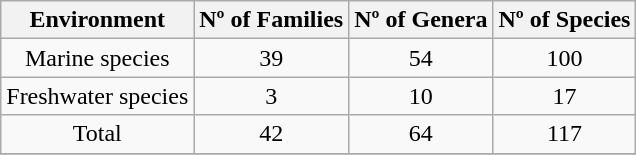<table class="wikitable" style="text-align:center">
<tr>
<th>Environment</th>
<th>Nº of Families</th>
<th>Nº of Genera</th>
<th>Nº of Species</th>
</tr>
<tr text align="center" |>
<td>Marine species</td>
<td>39</td>
<td>54</td>
<td>100</td>
</tr>
<tr text align="center" |>
<td>Freshwater species</td>
<td>3</td>
<td>10</td>
<td>17</td>
</tr>
<tr text align="center" |>
<td>Total</td>
<td>42</td>
<td>64</td>
<td>117</td>
</tr>
<tr>
</tr>
</table>
